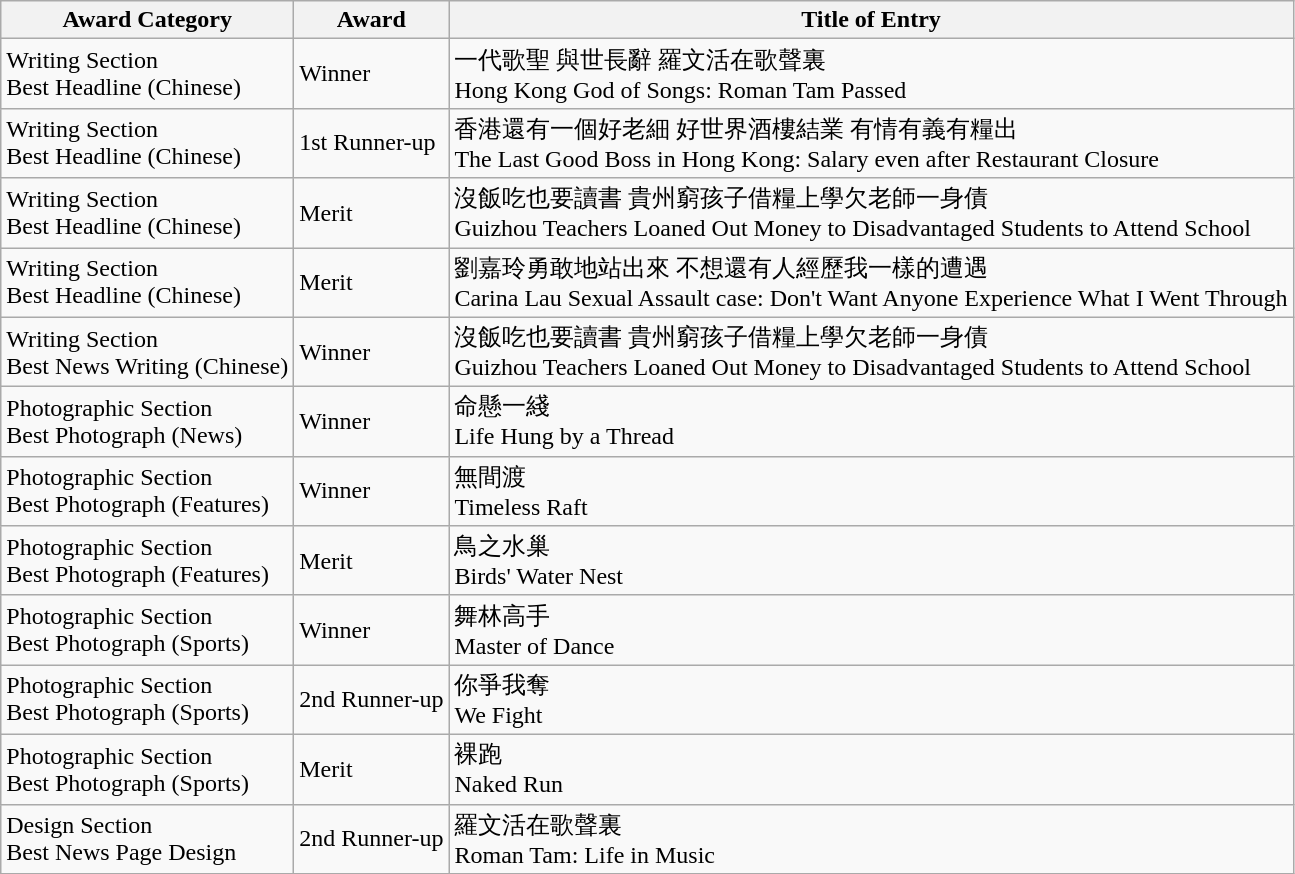<table class="wikitable">
<tr>
<th>Award Category</th>
<th>Award</th>
<th>Title of Entry</th>
</tr>
<tr>
<td>Writing Section<br>Best Headline (Chinese)</td>
<td>Winner</td>
<td>一代歌聖 與世長辭 羅文活在歌聲裏<br>Hong Kong God of Songs: Roman Tam Passed</td>
</tr>
<tr>
<td>Writing Section<br>Best Headline (Chinese)</td>
<td>1st Runner-up</td>
<td>香港還有一個好老細 好世界酒樓結業 有情有義有糧出<br>The Last Good Boss in Hong Kong: Salary even after Restaurant Closure</td>
</tr>
<tr>
<td>Writing Section<br>Best Headline (Chinese)</td>
<td>Merit</td>
<td>沒飯吃也要讀書 貴州窮孩子借糧上學欠老師一身債<br>Guizhou Teachers Loaned Out Money to Disadvantaged Students to Attend School</td>
</tr>
<tr>
<td>Writing Section<br>Best Headline (Chinese)</td>
<td>Merit</td>
<td>劉嘉玲勇敢地站出來 不想還有人經歷我一樣的遭遇<br>Carina Lau Sexual Assault case: Don't Want Anyone Experience What I Went Through</td>
</tr>
<tr>
<td>Writing Section<br>Best News Writing (Chinese)</td>
<td>Winner</td>
<td>沒飯吃也要讀書 貴州窮孩子借糧上學欠老師一身債<br>Guizhou Teachers Loaned Out Money to Disadvantaged Students to Attend School</td>
</tr>
<tr>
<td>Photographic Section<br>Best Photograph (News)</td>
<td>Winner</td>
<td>命懸一綫<br>Life Hung by a Thread</td>
</tr>
<tr>
<td>Photographic Section<br>Best Photograph (Features)</td>
<td>Winner</td>
<td>無間渡<br>Timeless Raft</td>
</tr>
<tr>
<td>Photographic Section<br>Best Photograph (Features)</td>
<td>Merit</td>
<td>鳥之水巢<br>Birds' Water Nest</td>
</tr>
<tr>
<td>Photographic Section<br>Best Photograph (Sports)</td>
<td>Winner</td>
<td>舞林高手<br>Master of Dance</td>
</tr>
<tr>
<td>Photographic Section<br>Best Photograph (Sports)</td>
<td>2nd Runner-up</td>
<td>你爭我奪<br>We Fight</td>
</tr>
<tr>
<td>Photographic Section<br>Best Photograph (Sports)</td>
<td>Merit</td>
<td>裸跑<br>Naked Run</td>
</tr>
<tr>
<td>Design Section<br>Best News Page Design</td>
<td>2nd Runner-up</td>
<td>羅文活在歌聲裏<br>Roman Tam: Life in Music</td>
</tr>
</table>
